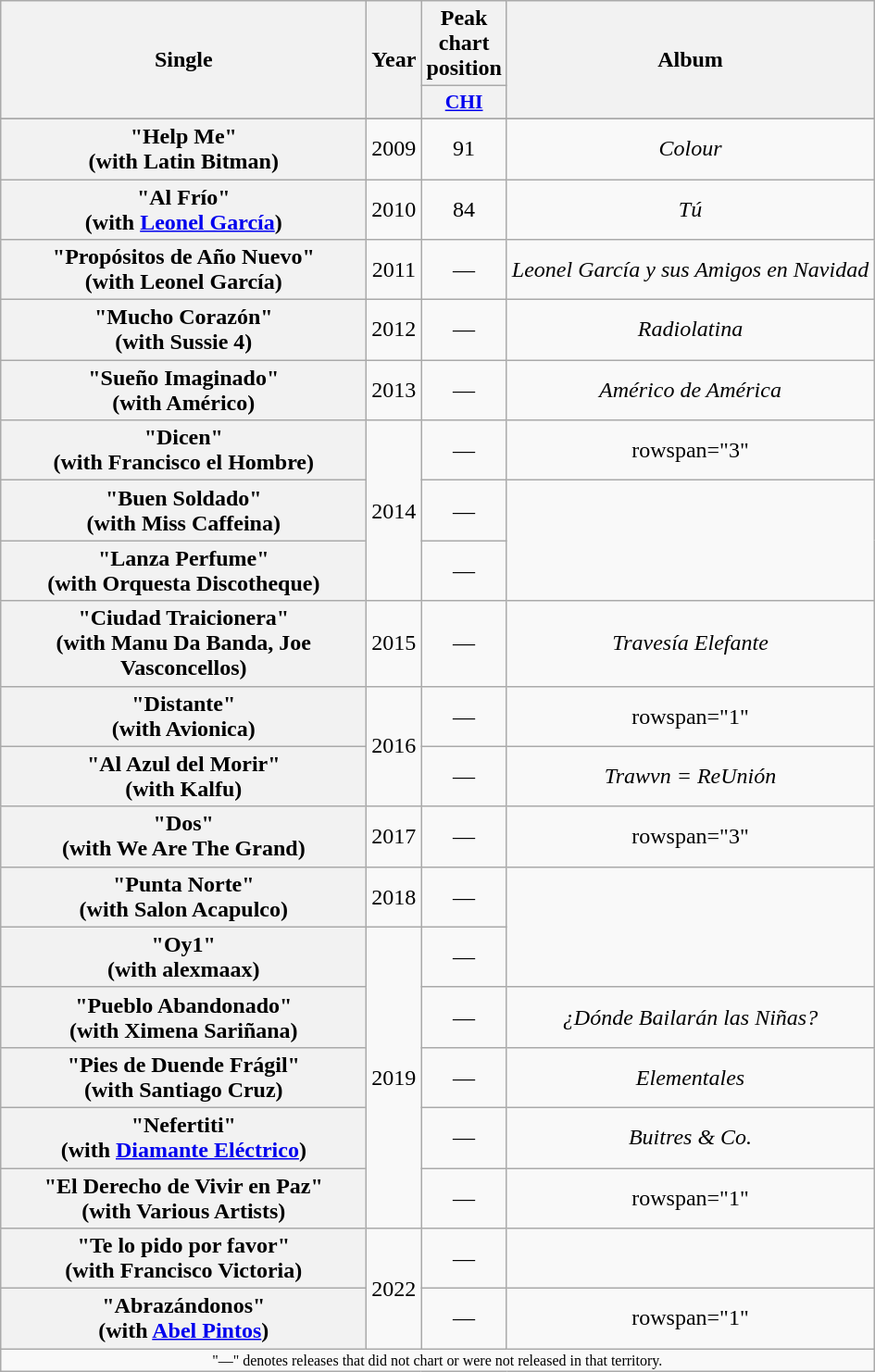<table class="wikitable plainrowheaders" style="text-align:center;" border="1">
<tr>
<th scope="col" rowspan="2" style="width:16em;">Single</th>
<th scope="col" rowspan="2">Year</th>
<th scope="col" colspan="1">Peak chart position</th>
<th scope="col" rowspan="2">Album</th>
</tr>
<tr>
<th scope="col" style="width:3em;font-size:90%;"><a href='#'>CHI</a><br></th>
</tr>
<tr>
</tr>
<tr>
<th scope="row">"Help Me"<br><span>(with Latin Bitman)</span></th>
<td rowspan=1>2009</td>
<td>91</td>
<td rowspan="1"><em>Colour</em></td>
</tr>
<tr>
<th scope="row">"Al Frío"<br><span>(with <a href='#'>Leonel García</a>)</span></th>
<td rowspan=1>2010</td>
<td>84</td>
<td rowspan="1"><em>Tú</em></td>
</tr>
<tr>
<th scope="row">"Propósitos de Año Nuevo"<br><span>(with Leonel García)</span></th>
<td rowspan=1>2011</td>
<td>—</td>
<td rowspan="1"><em>Leonel García y sus Amigos en Navidad</em></td>
</tr>
<tr>
<th scope="row">"Mucho Corazón"<br><span>(with Sussie 4)</span></th>
<td rowspan=1>2012</td>
<td>—</td>
<td rowspan="1"><em>Radiolatina</em></td>
</tr>
<tr>
<th scope="row">"Sueño Imaginado"<br><span>(with Américo)</span></th>
<td rowspan=1>2013</td>
<td>—</td>
<td rowspan="1"><em>Américo de América</em></td>
</tr>
<tr>
<th scope="row">"Dicen"<br><span>(with Francisco el Hombre)</span></th>
<td rowspan=3>2014</td>
<td>—</td>
<td>rowspan="3" </td>
</tr>
<tr>
<th scope="row">"Buen Soldado"<br><span>(with Miss Caffeina)</span></th>
<td>—</td>
</tr>
<tr>
<th scope="row">"Lanza Perfume"<br><span>(with Orquesta Discotheque)</span></th>
<td>—</td>
</tr>
<tr>
<th scope="row">"Ciudad Traicionera"<br><span>(with Manu Da Banda, Joe Vasconcellos)</span></th>
<td rowspan=1>2015</td>
<td>—</td>
<td rowspan="1"><em>Travesía Elefante</em></td>
</tr>
<tr>
<th scope="row">"Distante"<br><span>(with Avionica)</span></th>
<td rowspan=2>2016</td>
<td>—</td>
<td>rowspan="1" </td>
</tr>
<tr>
<th scope="row">"Al Azul del Morir"<br><span>(with Kalfu)</span></th>
<td>—</td>
<td rowspan="1"><em>Trawvn = ReUnión</em></td>
</tr>
<tr>
<th scope="row">"Dos"<br><span>(with We Are The Grand)</span></th>
<td rowspan=1>2017</td>
<td>—</td>
<td>rowspan="3" </td>
</tr>
<tr>
<th scope="row">"Punta Norte"<br><span>(with Salon Acapulco)</span></th>
<td rowspan=1>2018</td>
<td>—</td>
</tr>
<tr>
<th scope="row">"Oy1"<br><span>(with alexmaax)</span></th>
<td rowspan=5>2019</td>
<td>—</td>
</tr>
<tr>
<th scope="row">"Pueblo Abandonado"<br><span>(with Ximena Sariñana)</span></th>
<td>—</td>
<td rowspan="1"><em>¿Dónde Bailarán las Niñas?</em></td>
</tr>
<tr>
<th scope="row">"Pies de Duende Frágil"<br><span>(with Santiago Cruz)</span></th>
<td>—</td>
<td rowspan="1"><em>Elementales</em></td>
</tr>
<tr>
<th scope="row">"Nefertiti"<br><span>(with <a href='#'>Diamante Eléctrico</a>)</span></th>
<td>—</td>
<td rowspan="1"><em>Buitres & Co.</em></td>
</tr>
<tr>
<th scope="row">"El Derecho de Vivir en Paz"<br><span>(with Various Artists)</span></th>
<td>—</td>
<td>rowspan="1" </td>
</tr>
<tr>
<th scope="row">"Te lo pido por favor"<br><span>(with Francisco Victoria)</span></th>
<td rowspan="2">2022</td>
<td>—</td>
<td></td>
</tr>
<tr>
<th scope="row">"Abrazándonos"<br><span>(with <a href='#'>Abel Pintos</a>)</span></th>
<td>—</td>
<td>rowspan="1" </td>
</tr>
<tr>
<td align="center" colspan="13" style="font-size:8pt">"—" denotes releases that did not chart or were not released in that territory.</td>
</tr>
</table>
